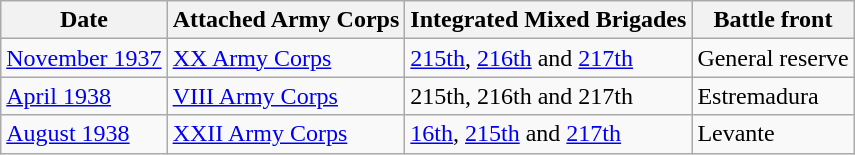<table class = "wikitable">
<tr>
<th>Date</th>
<th>Attached Army Corps</th>
<th>Integrated Mixed Brigades</th>
<th>Battle front</th>
</tr>
<tr>
<td><a href='#'>November 1937</a></td>
<td><a href='#'>XX Army Corps</a></td>
<td><a href='#'>215th</a>, <a href='#'>216th</a> and <a href='#'>217th</a></td>
<td>General reserve</td>
</tr>
<tr>
<td><a href='#'>April 1938</a></td>
<td><a href='#'>VIII Army Corps</a></td>
<td>215th, 216th and 217th</td>
<td>Estremadura</td>
</tr>
<tr>
<td><a href='#'>August 1938</a></td>
<td><a href='#'>XXII Army Corps</a></td>
<td><a href='#'>16th</a>, <a href='#'>215th</a> and <a href='#'>217th</a></td>
<td>Levante</td>
</tr>
</table>
